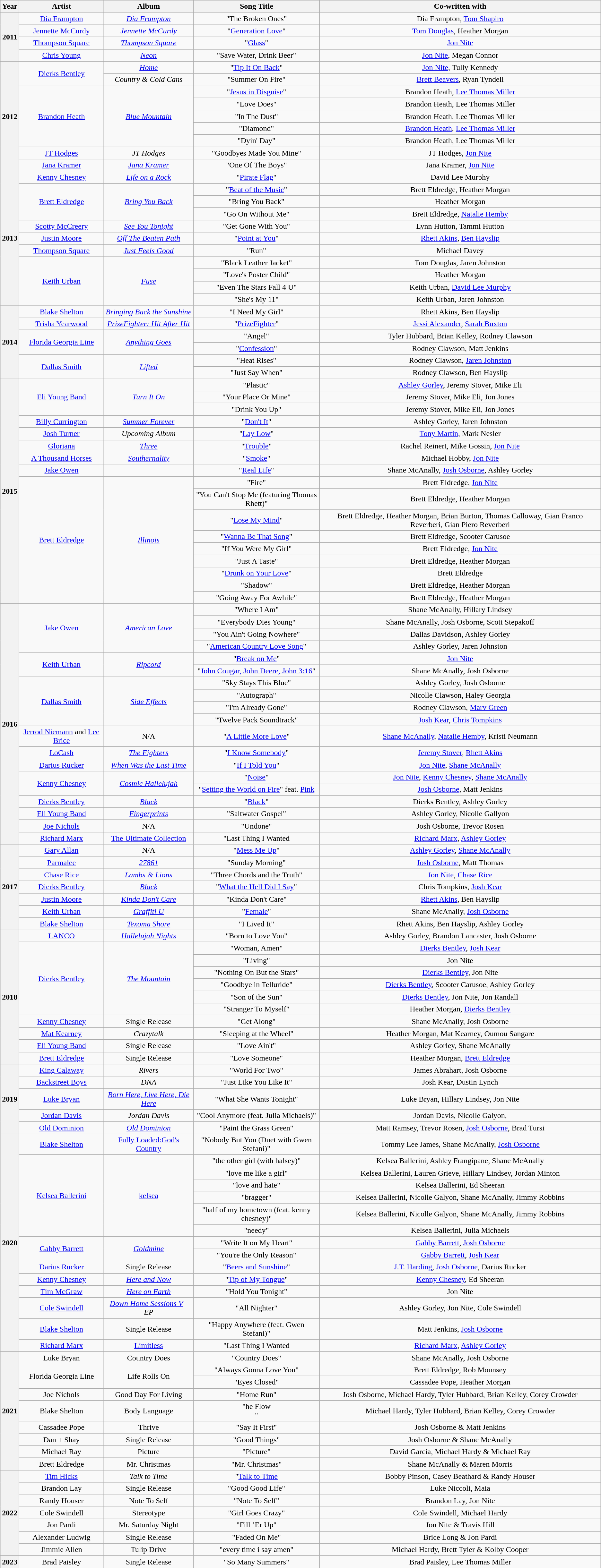<table class="wikitable" style="text-align:center;">
<tr>
<th>Year</th>
<th>Artist</th>
<th>Album</th>
<th>Song Title</th>
<th>Co-written with</th>
</tr>
<tr>
<th rowspan="4">2011</th>
<td><a href='#'>Dia Frampton</a></td>
<td><em><a href='#'>Dia Frampton</a></em></td>
<td>"The Broken Ones"</td>
<td>Dia Frampton, <a href='#'>Tom Shapiro</a></td>
</tr>
<tr>
<td><a href='#'>Jennette McCurdy</a></td>
<td><em><a href='#'>Jennette McCurdy</a></em></td>
<td>"<a href='#'>Generation Love</a>"</td>
<td><a href='#'>Tom Douglas</a>, Heather Morgan</td>
</tr>
<tr>
<td><a href='#'>Thompson Square</a></td>
<td><em><a href='#'>Thompson Square</a></em></td>
<td>"<a href='#'>Glass</a>"</td>
<td><a href='#'>Jon Nite</a></td>
</tr>
<tr>
<td><a href='#'>Chris Young</a></td>
<td><em><a href='#'>Neon</a></em></td>
<td>"Save Water, Drink Beer"</td>
<td><a href='#'>Jon Nite</a>, Megan Connor</td>
</tr>
<tr>
<th rowspan="9">2012</th>
<td rowspan="2"><a href='#'>Dierks Bentley</a></td>
<td><em><a href='#'>Home</a></em></td>
<td>"<a href='#'>Tip It On Back</a>"</td>
<td><a href='#'>Jon Nite</a>, Tully Kennedy</td>
</tr>
<tr>
<td><em>Country & Cold Cans</em></td>
<td>"Summer On Fire"</td>
<td><a href='#'>Brett Beavers</a>, Ryan Tyndell</td>
</tr>
<tr>
<td rowspan="5"><a href='#'>Brandon Heath</a></td>
<td rowspan="5"><em><a href='#'>Blue Mountain</a></em></td>
<td>"<a href='#'>Jesus in Disguise</a>"</td>
<td>Brandon Heath, <a href='#'>Lee Thomas Miller</a></td>
</tr>
<tr>
<td>"Love Does"</td>
<td>Brandon Heath, Lee Thomas Miller</td>
</tr>
<tr>
<td>"In The Dust"</td>
<td>Brandon Heath, Lee Thomas Miller</td>
</tr>
<tr>
<td>"Diamond"</td>
<td><a href='#'>Brandon Heath</a>, <a href='#'>Lee Thomas Miller</a></td>
</tr>
<tr>
<td>"Dyin' Day"</td>
<td>Brandon Heath, Lee Thomas Miller</td>
</tr>
<tr>
<td><a href='#'>JT Hodges</a></td>
<td><em>JT Hodges</em></td>
<td>"Goodbyes Made You Mine"</td>
<td>JT Hodges, <a href='#'>Jon Nite</a></td>
</tr>
<tr>
<td><a href='#'>Jana Kramer</a></td>
<td><em><a href='#'>Jana Kramer</a></em></td>
<td>"One Of The Boys"</td>
<td>Jana Kramer, <a href='#'>Jon Nite</a></td>
</tr>
<tr>
<th rowspan="11">2013</th>
<td><a href='#'>Kenny Chesney</a></td>
<td><em><a href='#'>Life on a Rock</a></em></td>
<td>"<a href='#'>Pirate Flag</a>"</td>
<td>David Lee Murphy</td>
</tr>
<tr>
<td rowspan="3"><a href='#'>Brett Eldredge</a></td>
<td rowspan="3"><em><a href='#'>Bring You Back</a></em></td>
<td>"<a href='#'>Beat of the Music</a>"</td>
<td>Brett Eldredge, Heather Morgan</td>
</tr>
<tr>
<td>"Bring You Back"</td>
<td>Heather Morgan</td>
</tr>
<tr>
<td>"Go On Without Me"</td>
<td>Brett Eldredge, <a href='#'>Natalie Hemby</a></td>
</tr>
<tr>
<td><a href='#'>Scotty McCreery</a></td>
<td><em><a href='#'>See You Tonight</a></em></td>
<td>"Get Gone With You"</td>
<td>Lynn Hutton, Tammi Hutton</td>
</tr>
<tr>
<td><a href='#'>Justin Moore</a></td>
<td><em><a href='#'>Off The Beaten Path</a></em></td>
<td>"<a href='#'>Point at You</a>"</td>
<td><a href='#'>Rhett Akins</a>, <a href='#'>Ben Hayslip</a></td>
</tr>
<tr>
<td><a href='#'>Thompson Square</a></td>
<td><em><a href='#'>Just Feels Good</a></em></td>
<td>"Run"</td>
<td>Michael Davey</td>
</tr>
<tr>
<td rowspan="4"><a href='#'>Keith Urban</a></td>
<td rowspan="4"><em><a href='#'>Fuse</a></em></td>
<td>"Black Leather Jacket"</td>
<td>Tom Douglas, Jaren Johnston</td>
</tr>
<tr>
<td>"Love's Poster Child"</td>
<td>Heather Morgan</td>
</tr>
<tr>
<td>"Even The Stars Fall 4 U"</td>
<td>Keith Urban, <a href='#'>David Lee Murphy</a></td>
</tr>
<tr>
<td>"She's My 11"</td>
<td>Keith Urban, Jaren Johnston</td>
</tr>
<tr>
<th rowspan="6">2014</th>
<td><a href='#'>Blake Shelton</a></td>
<td><em><a href='#'>Bringing Back the Sunshine</a></em></td>
<td>"I Need My Girl"</td>
<td>Rhett Akins, Ben Hayslip</td>
</tr>
<tr>
<td><a href='#'>Trisha Yearwood</a></td>
<td><em><a href='#'>PrizeFighter: Hit After Hit</a></em></td>
<td>"<a href='#'>PrizeFighter</a>"</td>
<td><a href='#'>Jessi Alexander</a>, <a href='#'>Sarah Buxton</a></td>
</tr>
<tr>
<td rowspan="2"><a href='#'>Florida Georgia Line</a></td>
<td rowspan="2"><em><a href='#'>Anything Goes</a></em></td>
<td>"Angel"</td>
<td>Tyler Hubbard, Brian Kelley, Rodney Clawson</td>
</tr>
<tr>
<td>"<a href='#'>Confession</a>"</td>
<td>Rodney Clawson, Matt Jenkins</td>
</tr>
<tr>
<td rowspan="2"><a href='#'>Dallas Smith</a></td>
<td rowspan="2"><a href='#'><em>Lifted</em></a></td>
<td>"Heat Rises"</td>
<td>Rodney Clawson, <a href='#'>Jaren Johnston</a></td>
</tr>
<tr>
<td>"Just Say When"</td>
<td>Rodney Clawson, Ben Hayslip</td>
</tr>
<tr>
<th rowspan="17">2015</th>
<td rowspan="3"><a href='#'>Eli Young Band</a></td>
<td rowspan="3"><em><a href='#'>Turn It On</a></em></td>
<td>"Plastic"</td>
<td><a href='#'>Ashley Gorley</a>, Jeremy Stover, Mike Eli</td>
</tr>
<tr>
<td>"Your Place Or Mine"</td>
<td>Jeremy Stover, Mike Eli, Jon Jones</td>
</tr>
<tr>
<td>"Drink You Up"</td>
<td>Jeremy Stover, Mike Eli, Jon Jones</td>
</tr>
<tr>
<td><a href='#'>Billy Currington</a></td>
<td><em><a href='#'>Summer Forever</a></em></td>
<td>"<a href='#'>Don't It</a>"</td>
<td>Ashley Gorley, Jaren Johnston</td>
</tr>
<tr>
<td><a href='#'>Josh Turner</a></td>
<td><em>Upcoming Album</em></td>
<td>"<a href='#'>Lay Low</a>"</td>
<td><a href='#'>Tony Martin</a>, Mark Nesler</td>
</tr>
<tr>
<td><a href='#'>Gloriana</a></td>
<td><em><a href='#'>Three</a></em></td>
<td>"<a href='#'>Trouble</a>"</td>
<td>Rachel Reinert, Mike Gossin, <a href='#'>Jon Nite</a></td>
</tr>
<tr>
<td><a href='#'>A Thousand Horses</a></td>
<td><em><a href='#'>Southernality</a></em></td>
<td>"<a href='#'>Smoke</a>"</td>
<td>Michael Hobby, <a href='#'>Jon Nite</a></td>
</tr>
<tr>
<td><a href='#'>Jake Owen</a></td>
<td></td>
<td>"<a href='#'>Real Life</a>"</td>
<td>Shane McAnally, <a href='#'>Josh Osborne</a>, Ashley Gorley</td>
</tr>
<tr>
<td rowspan="9"><a href='#'>Brett Eldredge</a></td>
<td rowspan="9"><em><a href='#'>Illinois</a></em></td>
<td>"Fire"</td>
<td>Brett Eldredge, <a href='#'>Jon Nite</a></td>
</tr>
<tr>
<td>"You Can't Stop Me (featuring Thomas Rhett)"</td>
<td>Brett Eldredge, Heather Morgan</td>
</tr>
<tr>
<td>"<a href='#'>Lose My Mind</a>"</td>
<td>Brett Eldredge, Heather Morgan, Brian Burton, Thomas Calloway, Gian Franco Reverberi, Gian Piero Reverberi</td>
</tr>
<tr>
<td>"<a href='#'>Wanna Be That Song</a>"</td>
<td>Brett Eldredge, Scooter Carusoe</td>
</tr>
<tr>
<td>"If You Were My Girl"</td>
<td>Brett Eldredge, <a href='#'>Jon Nite</a></td>
</tr>
<tr>
<td>"Just A Taste"</td>
<td>Brett Eldredge, Heather Morgan</td>
</tr>
<tr>
<td>"<a href='#'>Drunk on Your Love</a>"</td>
<td>Brett Eldredge</td>
</tr>
<tr>
<td>"Shadow"</td>
<td>Brett Eldredge, Heather Morgan</td>
</tr>
<tr>
<td>"Going Away For Awhile"</td>
<td>Brett Eldredge, Heather Morgan</td>
</tr>
<tr>
</tr>
<tr>
<th rowspan="19">2016</th>
<td rowspan="4"><a href='#'>Jake Owen</a></td>
<td rowspan="4"><em><a href='#'>American Love</a></em></td>
<td>"Where I Am"</td>
<td>Shane McAnally, Hillary Lindsey</td>
</tr>
<tr>
<td>"Everybody Dies Young"</td>
<td>Shane McAnally, Josh Osborne, Scott Stepakoff</td>
</tr>
<tr>
<td>"You Ain't Going Nowhere"</td>
<td>Dallas Davidson, Ashley Gorley</td>
</tr>
<tr>
<td>"<a href='#'>American Country Love Song</a>"</td>
<td>Ashley Gorley, Jaren Johnston</td>
</tr>
<tr>
<td rowspan="2"><a href='#'>Keith Urban</a></td>
<td rowspan="2"><em><a href='#'>Ripcord</a></em></td>
<td>"<a href='#'>Break on Me</a>"</td>
<td><a href='#'>Jon Nite</a></td>
</tr>
<tr>
<td>"<a href='#'>John Cougar, John Deere, John 3:16</a>"</td>
<td>Shane McAnally, Josh Osborne</td>
</tr>
<tr>
<td rowspan="4"><a href='#'>Dallas Smith</a></td>
<td rowspan="4"><a href='#'><em>Side Effects</em></a></td>
<td>"Sky Stays This Blue"</td>
<td>Ashley Gorley, Josh Osborne</td>
</tr>
<tr>
<td>"Autograph"</td>
<td>Nicolle Clawson, Haley Georgia</td>
</tr>
<tr>
<td>"I'm Already Gone"</td>
<td>Rodney Clawson, <a href='#'>Marv Green</a></td>
</tr>
<tr>
<td>"Twelve Pack Soundtrack"</td>
<td><a href='#'>Josh Kear</a>, <a href='#'>Chris Tompkins</a></td>
</tr>
<tr>
<td><a href='#'>Jerrod Niemann</a> and <a href='#'>Lee Brice</a></td>
<td>N/A</td>
<td>"<a href='#'>A Little More Love</a>"</td>
<td><a href='#'>Shane McAnally</a>, <a href='#'>Natalie Hemby</a>, Kristi Neumann</td>
</tr>
<tr>
<td><a href='#'>LoCash</a></td>
<td><em><a href='#'>The Fighters</a></em></td>
<td>"<a href='#'>I Know Somebody</a>"</td>
<td><a href='#'>Jeremy Stover</a>, <a href='#'>Rhett Akins</a></td>
</tr>
<tr>
<td><a href='#'>Darius Rucker</a></td>
<td><em><a href='#'>When Was the Last Time</a></em></td>
<td>"<a href='#'>If I Told You</a>"</td>
<td><a href='#'>Jon Nite</a>, <a href='#'>Shane McAnally</a></td>
</tr>
<tr>
<td rowspan="2"><a href='#'>Kenny Chesney</a></td>
<td rowspan="2"><em><a href='#'>Cosmic Hallelujah</a></em></td>
<td>"<a href='#'>Noise</a>"</td>
<td><a href='#'>Jon Nite</a>, <a href='#'>Kenny Chesney</a>, <a href='#'>Shane McAnally</a></td>
</tr>
<tr>
<td>"<a href='#'>Setting the World on Fire</a>"  feat. <a href='#'>Pink</a></td>
<td><a href='#'>Josh Osborne</a>, Matt Jenkins</td>
</tr>
<tr>
<td><a href='#'>Dierks Bentley</a></td>
<td><em><a href='#'>Black</a></em></td>
<td>"<a href='#'>Black</a>"</td>
<td>Dierks Bentley, Ashley Gorley</td>
</tr>
<tr>
<td><a href='#'>Eli Young Band</a></td>
<td><em><a href='#'>Fingerprints</a></em></td>
<td>"Saltwater Gospel"</td>
<td>Ashley Gorley, Nicolle Gallyon</td>
</tr>
<tr>
<td><a href='#'>Joe Nichols</a></td>
<td>N/A</td>
<td>"Undone"</td>
<td>Josh Osborne, Trevor Rosen</td>
</tr>
<tr>
<td><a href='#'>Richard Marx</a></td>
<td><a href='#'>The Ultimate Collection</a></td>
<td>"Last Thing I Wanted</td>
<td><a href='#'>Richard Marx</a>, <a href='#'>Ashley Gorley</a></td>
</tr>
<tr>
<th rowspan="7">2017</th>
<td><a href='#'>Gary Allan</a></td>
<td>N/A</td>
<td>"<a href='#'>Mess Me Up</a>"</td>
<td><a href='#'>Ashley Gorley</a>, <a href='#'>Shane McAnally</a></td>
</tr>
<tr>
<td><a href='#'>Parmalee</a></td>
<td><em><a href='#'>27861</a></em></td>
<td>"Sunday Morning"</td>
<td><a href='#'>Josh Osborne</a>, Matt Thomas</td>
</tr>
<tr>
<td><a href='#'>Chase Rice</a></td>
<td><em><a href='#'>Lambs & Lions</a></em></td>
<td>"Three Chords and the Truth"</td>
<td><a href='#'>Jon Nite</a>, <a href='#'>Chase Rice</a></td>
</tr>
<tr>
<td><a href='#'>Dierks Bentley</a></td>
<td><em><a href='#'>Black</a></em></td>
<td>"<a href='#'>What the Hell Did I Say</a>"</td>
<td>Chris Tompkins, <a href='#'>Josh Kear</a></td>
</tr>
<tr>
<td><a href='#'>Justin Moore</a></td>
<td><em><a href='#'>Kinda Don't Care</a></em></td>
<td>"Kinda Don't Care"</td>
<td><a href='#'>Rhett Akins</a>, Ben Hayslip</td>
</tr>
<tr>
<td><a href='#'>Keith Urban</a></td>
<td><em><a href='#'>Graffiti U</a></em></td>
<td>"<a href='#'>Female</a>"</td>
<td>Shane McAnally, <a href='#'>Josh Osborne</a></td>
</tr>
<tr>
<td><a href='#'>Blake Shelton</a></td>
<td><em><a href='#'>Texoma Shore</a></em></td>
<td>"I Lived It"</td>
<td>Rhett Akins, Ben Hayslip, Ashley Gorley</td>
</tr>
<tr>
<th rowspan="11">2018</th>
<td><a href='#'>LANCO</a></td>
<td><em><a href='#'>Hallelujah Nights</a></em></td>
<td>"Born to Love You"</td>
<td>Ashley Gorley, Brandon Lancaster, Josh Osborne</td>
</tr>
<tr>
<td rowspan="6"><a href='#'>Dierks Bentley</a></td>
<td rowspan="6"><em><a href='#'>The Mountain</a></em></td>
<td>"Woman, Amen"</td>
<td><a href='#'>Dierks Bentley</a>, <a href='#'>Josh Kear</a></td>
</tr>
<tr>
<td>"Living"</td>
<td>Jon Nite</td>
</tr>
<tr>
<td>"Nothing On But the Stars"</td>
<td><a href='#'>Dierks Bentley</a>, Jon Nite</td>
</tr>
<tr>
<td>"Goodbye in Telluride"</td>
<td><a href='#'>Dierks Bentley</a>, Scooter Carusoe, Ashley Gorley</td>
</tr>
<tr>
<td>"Son of the Sun"</td>
<td><a href='#'>Dierks Bentley</a>, Jon Nite, Jon Randall</td>
</tr>
<tr>
<td>"Stranger To Myself"</td>
<td>Heather Morgan, <a href='#'>Dierks Bentley</a></td>
</tr>
<tr>
<td><a href='#'>Kenny Chesney</a></td>
<td>Single Release</td>
<td>"Get Along"</td>
<td>Shane McAnally, Josh Osborne</td>
</tr>
<tr>
<td><a href='#'>Mat Kearney</a></td>
<td><em>Crazytalk</em></td>
<td>"Sleeping at the Wheel"</td>
<td>Heather Morgan, Mat Kearney, Oumou Sangare</td>
</tr>
<tr>
<td><a href='#'>Eli Young Band</a></td>
<td>Single Release</td>
<td>"Love Ain't"</td>
<td>Ashley Gorley, Shane McAnally</td>
</tr>
<tr>
<td><a href='#'>Brett Eldredge</a></td>
<td>Single Release</td>
<td>"Love Someone"</td>
<td>Heather Morgan, <a href='#'>Brett Eldredge</a></td>
</tr>
<tr>
<th rowspan="5"><strong>2019</strong></th>
<td><a href='#'>King Calaway</a></td>
<td><em>Rivers</em></td>
<td>"World For Two"</td>
<td>James Abrahart, Josh Osborne</td>
</tr>
<tr>
<td><a href='#'>Backstreet Boys</a></td>
<td><em>DNA</em></td>
<td>"Just Like You Like It"</td>
<td>Josh Kear, Dustin Lynch</td>
</tr>
<tr>
<td><a href='#'>Luke Bryan</a></td>
<td><em><a href='#'>Born Here, Live Here, Die Here</a></em></td>
<td>"What She Wants Tonight"</td>
<td>Luke Bryan, Hillary Lindsey, Jon Nite</td>
</tr>
<tr>
<td><a href='#'>Jordan Davis</a></td>
<td><em>Jordan Davis</em></td>
<td>"Cool Anymore (feat. Julia Michaels)"</td>
<td>Jordan Davis, Nicolle Galyon, </td>
</tr>
<tr>
<td><a href='#'>Old Dominion</a></td>
<td><em><a href='#'>Old Dominion</a></em></td>
<td>"Paint the Grass Green"</td>
<td>Matt Ramsey, Trevor Rosen, <a href='#'>Josh Osborne</a>, Brad Tursi</td>
</tr>
<tr>
<th rowspan="15">2020</th>
<td><a href='#'>Blake Shelton</a></td>
<td><a href='#'>Fully Loaded:God's Country</a></td>
<td>"Nobody But You (Duet with Gwen Stefani)"</td>
<td>Tommy Lee James, Shane McAnally, <a href='#'>Josh Osborne</a></td>
</tr>
<tr>
<td rowspan="6"><a href='#'>Kelsea Ballerini</a></td>
<td rowspan="6"><a href='#'>kelsea</a></td>
<td>"the other girl (with halsey)"</td>
<td>Kelsea Ballerini, Ashley Frangipane, Shane McAnally</td>
</tr>
<tr>
<td>"love me like a girl"</td>
<td>Kelsea Ballerini, Lauren Grieve, Hillary Lindsey, Jordan Minton</td>
</tr>
<tr>
<td>"love and hate"</td>
<td>Kelsea Ballerini, Ed Sheeran</td>
</tr>
<tr>
<td>"bragger"</td>
<td>Kelsea Ballerini, Nicolle Galyon, Shane McAnally, Jimmy Robbins</td>
</tr>
<tr>
<td>"half of my hometown (feat. kenny chesney)"</td>
<td>Kelsea Ballerini, Nicolle Galyon, Shane McAnally, Jimmy Robbins</td>
</tr>
<tr>
<td>"needy"</td>
<td>Kelsea Ballerini, Julia Michaels</td>
</tr>
<tr>
<td rowspan="2"><a href='#'>Gabby Barrett</a></td>
<td rowspan="2"><em><a href='#'>Goldmine</a></em></td>
<td>"Write It on My Heart"</td>
<td><a href='#'>Gabby Barrett</a>, <a href='#'>Josh Osborne</a></td>
</tr>
<tr>
<td>"You're the Only Reason"</td>
<td><a href='#'>Gabby Barrett</a>, <a href='#'>Josh Kear</a></td>
</tr>
<tr>
<td><a href='#'>Darius Rucker</a></td>
<td>Single Release</td>
<td>"<a href='#'>Beers and Sunshine</a>"</td>
<td><a href='#'>J.T. Harding</a>, <a href='#'>Josh Osborne</a>, Darius Rucker</td>
</tr>
<tr>
<td><a href='#'>Kenny Chesney</a></td>
<td><em><a href='#'>Here and Now</a></em></td>
<td>"<a href='#'>Tip of My Tongue</a>"</td>
<td><a href='#'>Kenny Chesney</a>, Ed Sheeran</td>
</tr>
<tr>
<td><a href='#'>Tim McGraw</a></td>
<td><em><a href='#'>Here on Earth</a></em></td>
<td>"Hold You Tonight"</td>
<td>Jon Nite</td>
</tr>
<tr>
<td><a href='#'>Cole Swindell</a></td>
<td><em><a href='#'>Down Home Sessions V</a> - EP</em></td>
<td>"All Nighter"</td>
<td>Ashley Gorley, Jon Nite, Cole Swindell</td>
</tr>
<tr>
<td><a href='#'>Blake Shelton</a></td>
<td>Single Release</td>
<td>"Happy Anywhere (feat. Gwen Stefani)"</td>
<td>Matt Jenkins, <a href='#'>Josh Osborne</a></td>
</tr>
<tr>
<td><a href='#'>Richard Marx</a></td>
<td><a href='#'>Limitless</a></td>
<td>"Last Thing I Wanted</td>
<td><a href='#'>Richard Marx</a>, <a href='#'>Ashley Gorley</a></td>
</tr>
<tr>
<th rowspan="9">2021</th>
<td>Luke Bryan</td>
<td>Country Does</td>
<td>"Country Does"</td>
<td>Shane McAnally, Josh Osborne</td>
</tr>
<tr>
<td rowspan="2">Florida Georgia Line</td>
<td rowspan="2">Life Rolls On</td>
<td>"Always Gonna Love You"</td>
<td>Brett Eldredge, Rob Mounsey</td>
</tr>
<tr>
<td>"Eyes Closed"</td>
<td>Cassadee Pope, Heather Morgan</td>
</tr>
<tr>
<td>Joe Nichols</td>
<td>Good Day For Living</td>
<td>"Home Run"</td>
<td>Josh Osborne, Michael Hardy, Tyler Hubbard, Brian Kelley, Corey Crowder</td>
</tr>
<tr>
<td>Blake Shelton</td>
<td>Body Language</td>
<td>"he Flow<br>"</td>
<td>Michael Hardy, Tyler Hubbard, Brian Kelley, Corey Crowder</td>
</tr>
<tr>
<td>Cassadee Pope</td>
<td>Thrive</td>
<td>"Say It First"</td>
<td>Josh Osborne & Matt Jenkins</td>
</tr>
<tr>
<td>Dan + Shay</td>
<td>Single Release</td>
<td>"Good Things"</td>
<td>Josh Osborne & Shane McAnally</td>
</tr>
<tr>
<td>Michael Ray</td>
<td>Picture</td>
<td>"Picture"</td>
<td>David Garcia, Michael Hardy & Michael Ray</td>
</tr>
<tr>
<td>Brett Eldredge</td>
<td>Mr. Christmas</td>
<td>"Mr. Christmas"</td>
<td>Shane McAnally & Maren Morris</td>
</tr>
<tr>
<th rowspan="7">2022</th>
<td><a href='#'>Tim Hicks</a></td>
<td><em>Talk to Time</em></td>
<td>"<a href='#'>Talk to Time</a></td>
<td>Bobby Pinson, Casey Beathard & Randy Houser</td>
</tr>
<tr>
<td>Brandon Lay</td>
<td>Single Release</td>
<td>"Good Good Life"</td>
<td>Luke Niccoli, Maia</td>
</tr>
<tr>
<td>Randy Houser</td>
<td>Note To Self</td>
<td>"Note To Self"</td>
<td>Brandon Lay, Jon Nite</td>
</tr>
<tr>
<td>Cole Swindell</td>
<td>Stereotype</td>
<td>"Girl Goes Crazy"</td>
<td>Cole Swindell, Michael Hardy</td>
</tr>
<tr>
<td>Jon Pardi</td>
<td>Mr. Saturday Night</td>
<td>"Fill ’Er Up"</td>
<td>Jon Nite & Travis Hill</td>
</tr>
<tr>
<td>Alexander Ludwig</td>
<td>Single Release</td>
<td>"Faded On Me"</td>
<td>Brice Long & Jon Pardi</td>
</tr>
<tr>
<td>Jimmie Allen</td>
<td>Tulip Drive</td>
<td>"every time i say amen"</td>
<td>Michael Hardy, Brett Tyler & Kolby Cooper</td>
</tr>
<tr>
<th>2023</th>
<td>Brad Paisley</td>
<td>Single Release</td>
<td>"So Many Summers"</td>
<td>Brad Paisley, Lee Thomas Miller</td>
</tr>
</table>
